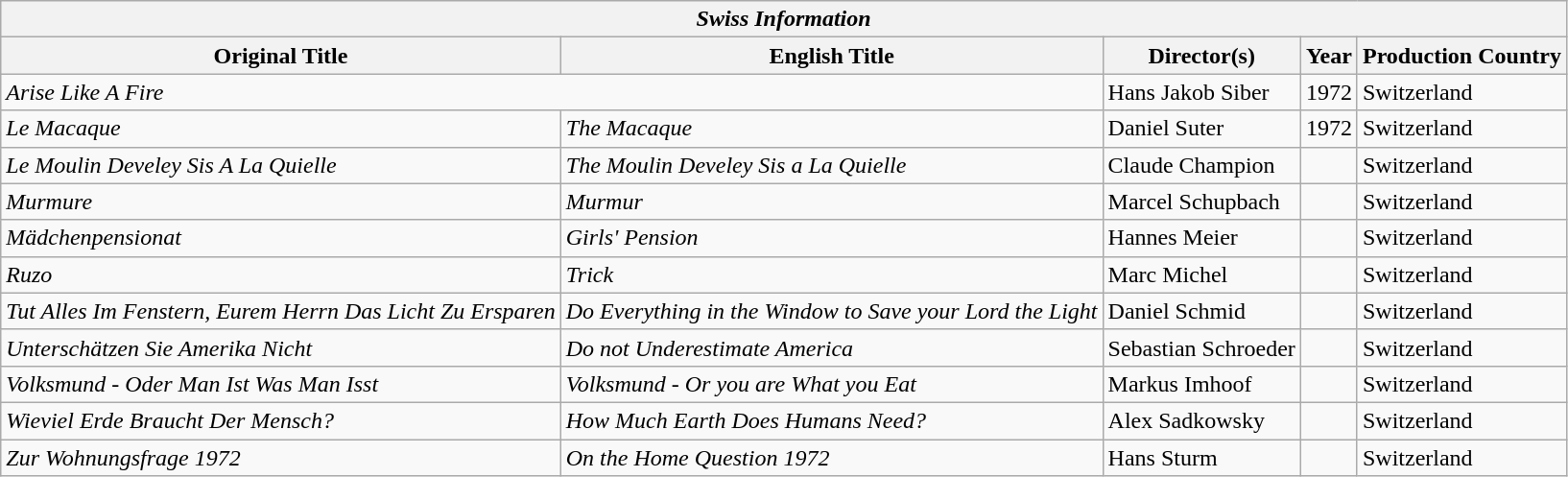<table class="wikitable">
<tr>
<th colspan="5"><em>Swiss Information</em></th>
</tr>
<tr>
<th>Original Title</th>
<th>English Title</th>
<th>Director(s)</th>
<th>Year</th>
<th>Production Country</th>
</tr>
<tr>
<td colspan="2"><em>Arise Like A Fire</em></td>
<td>Hans Jakob Siber</td>
<td>1972</td>
<td>Switzerland</td>
</tr>
<tr>
<td><em>Le Macaque</em></td>
<td><em>The Macaque</em></td>
<td>Daniel Suter</td>
<td>1972</td>
<td>Switzerland</td>
</tr>
<tr>
<td><em>Le Moulin Develey Sis A La Quielle</em></td>
<td><em>The Moulin Develey Sis a La Quielle</em></td>
<td>Claude Champion</td>
<td></td>
<td>Switzerland</td>
</tr>
<tr>
<td><em>Murmure</em></td>
<td><em>Murmur</em></td>
<td>Marcel Schupbach</td>
<td></td>
<td>Switzerland</td>
</tr>
<tr>
<td><em>Mädchenpensionat</em></td>
<td><em>Girls' Pension</em></td>
<td>Hannes Meier</td>
<td></td>
<td>Switzerland</td>
</tr>
<tr>
<td><em>Ruzo</em></td>
<td><em>Trick</em></td>
<td>Marc Michel</td>
<td></td>
<td>Switzerland</td>
</tr>
<tr>
<td><em>Tut Alles Im Fenstern, Eurem Herrn Das Licht Zu Ersparen</em></td>
<td><em>Do Everything in the Window to Save your Lord the Light</em></td>
<td>Daniel Schmid</td>
<td></td>
<td>Switzerland</td>
</tr>
<tr>
<td><em>Unterschätzen Sie Amerika Nicht</em></td>
<td><em>Do not Underestimate America</em></td>
<td>Sebastian Schroeder</td>
<td></td>
<td>Switzerland</td>
</tr>
<tr>
<td><em>Volksmund - Oder Man Ist Was Man Isst</em></td>
<td><em>Volksmund - Or you are What you Eat</em></td>
<td>Markus Imhoof</td>
<td></td>
<td>Switzerland</td>
</tr>
<tr>
<td><em>Wieviel Erde Braucht Der Mensch?</em></td>
<td><em>How Much Earth Does Humans Need?</em></td>
<td>Alex Sadkowsky</td>
<td></td>
<td>Switzerland</td>
</tr>
<tr>
<td><em>Zur Wohnungsfrage 1972</em></td>
<td><em>On the Home Question 1972</em></td>
<td>Hans Sturm</td>
<td></td>
<td>Switzerland</td>
</tr>
</table>
